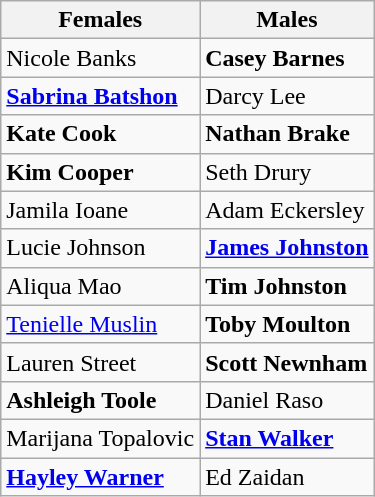<table class="wikitable">
<tr>
<th>Females</th>
<th>Males</th>
</tr>
<tr>
<td>Nicole Banks</td>
<td><strong>Casey Barnes</strong></td>
</tr>
<tr>
<td><strong><a href='#'>Sabrina Batshon</a></strong></td>
<td>Darcy Lee</td>
</tr>
<tr>
<td><strong>Kate Cook</strong></td>
<td><strong>Nathan Brake</strong></td>
</tr>
<tr>
<td><strong>Kim Cooper</strong></td>
<td>Seth Drury</td>
</tr>
<tr>
<td>Jamila Ioane</td>
<td>Adam Eckersley</td>
</tr>
<tr>
<td>Lucie Johnson</td>
<td><strong><a href='#'>James Johnston</a></strong></td>
</tr>
<tr>
<td>Aliqua Mao</td>
<td><strong>Tim Johnston</strong></td>
</tr>
<tr>
<td><a href='#'>Tenielle Muslin</a></td>
<td><strong>Toby Moulton</strong></td>
</tr>
<tr>
<td>Lauren Street</td>
<td><strong>Scott Newnham</strong></td>
</tr>
<tr>
<td><strong>Ashleigh Toole</strong></td>
<td>Daniel Raso</td>
</tr>
<tr>
<td>Marijana Topalovic</td>
<td><strong><a href='#'>Stan Walker</a></strong></td>
</tr>
<tr>
<td><strong><a href='#'>Hayley Warner</a></strong></td>
<td>Ed Zaidan</td>
</tr>
</table>
